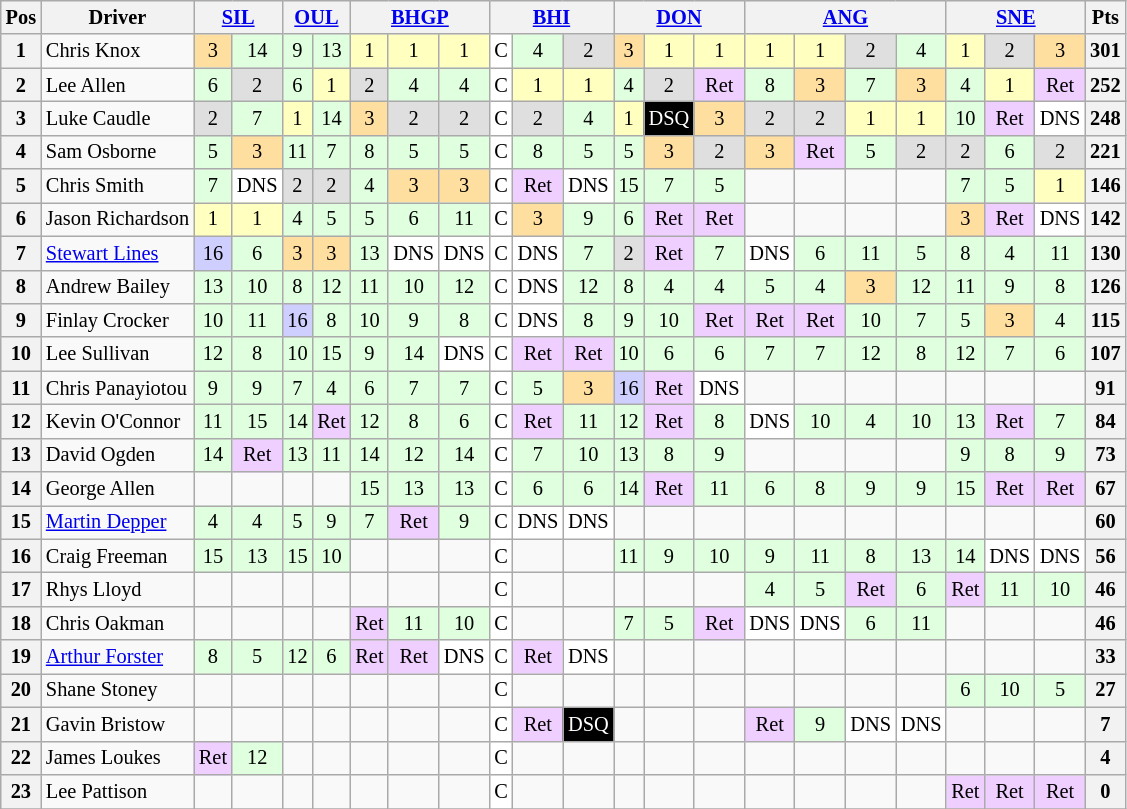<table class="wikitable" style="font-size: 85%; text-align: center;">
<tr valign="top">
<th valign="middle">Pos</th>
<th valign="middle">Driver</th>
<th colspan="2"><a href='#'>SIL</a></th>
<th colspan="2"><a href='#'>OUL</a></th>
<th colspan="3"><a href='#'>BHGP</a></th>
<th colspan="3"><a href='#'>BHI</a></th>
<th colspan="3"><a href='#'>DON</a></th>
<th colspan="4"><a href='#'>ANG</a></th>
<th colspan="3"><a href='#'>SNE</a></th>
<th valign=middle>Pts</th>
</tr>
<tr>
<th>1</th>
<td align=left>Chris Knox</td>
<td style="background:#ffdf9f;">3</td>
<td style="background:#dfffdf;">14</td>
<td style="background:#dfffdf;">9</td>
<td style="background:#dfffdf;">13</td>
<td style="background:#ffffbf;">1</td>
<td style="background:#ffffbf;">1</td>
<td style="background:#ffffbf;">1</td>
<td style="background:#ffffff;">C</td>
<td style="background:#dfffdf;">4</td>
<td style="background:#dfdfdf;">2</td>
<td style="background:#ffdf9f;">3</td>
<td style="background:#ffffbf;">1</td>
<td style="background:#ffffbf;">1</td>
<td style="background:#ffffbf;">1</td>
<td style="background:#ffffbf;">1</td>
<td style="background:#dfdfdf;">2</td>
<td style="background:#dfffdf;">4</td>
<td style="background:#ffffbf;">1</td>
<td style="background:#dfdfdf;">2</td>
<td style="background:#ffdf9f;">3</td>
<th>301</th>
</tr>
<tr>
<th>2</th>
<td align=left>Lee Allen</td>
<td style="background:#dfffdf;">6</td>
<td style="background:#dfdfdf;">2</td>
<td style="background:#dfffdf;">6</td>
<td style="background:#ffffbf;">1</td>
<td style="background:#dfdfdf;">2</td>
<td style="background:#dfffdf;">4</td>
<td style="background:#dfffdf;">4</td>
<td style="background:#ffffff;">C</td>
<td style="background:#ffffbf;">1</td>
<td style="background:#ffffbf;">1</td>
<td style="background:#dfffdf;">4</td>
<td style="background:#dfdfdf;">2</td>
<td style="background:#efcfff;">Ret</td>
<td style="background:#dfffdf;">8</td>
<td style="background:#ffdf9f;">3</td>
<td style="background:#dfffdf;">7</td>
<td style="background:#ffdf9f;">3</td>
<td style="background:#dfffdf;">4</td>
<td style="background:#ffffbf;">1</td>
<td style="background:#efcfff;">Ret</td>
<th>252</th>
</tr>
<tr>
<th>3</th>
<td align=left>Luke Caudle</td>
<td style="background:#dfdfdf;">2</td>
<td style="background:#dfffdf;">7</td>
<td style="background:#ffffbf;">1</td>
<td style="background:#dfffdf;">14</td>
<td style="background:#ffdf9f;">3</td>
<td style="background:#dfdfdf;">2</td>
<td style="background:#dfdfdf;">2</td>
<td style="background:#ffffff;">C</td>
<td style="background:#dfdfdf;">2</td>
<td style="background:#dfffdf;">4</td>
<td style="background:#ffffbf;">1</td>
<td style="background-color:#000000; color:white">DSQ</td>
<td style="background:#ffdf9f;">3</td>
<td style="background:#dfdfdf;">2</td>
<td style="background:#dfdfdf;">2</td>
<td style="background:#ffffbf;">1</td>
<td style="background:#ffffbf;">1</td>
<td style="background:#dfffdf;">10</td>
<td style="background:#efcfff;">Ret</td>
<td style="background:#ffffff;">DNS</td>
<th>248</th>
</tr>
<tr>
<th>4</th>
<td align=left>Sam Osborne</td>
<td style="background:#dfffdf;">5</td>
<td style="background:#ffdf9f;">3</td>
<td style="background:#dfffdf;">11</td>
<td style="background:#dfffdf;">7</td>
<td style="background:#dfffdf;">8</td>
<td style="background:#dfffdf;">5</td>
<td style="background:#dfffdf;">5</td>
<td style="background:#ffffff;">C</td>
<td style="background:#dfffdf;">8</td>
<td style="background:#dfffdf;">5</td>
<td style="background:#dfffdf;">5</td>
<td style="background:#ffdf9f;">3</td>
<td style="background:#dfdfdf;">2</td>
<td style="background:#ffdf9f;">3</td>
<td style="background:#efcfff;">Ret</td>
<td style="background:#dfffdf;">5</td>
<td style="background:#dfdfdf;">2</td>
<td style="background:#dfdfdf;">2</td>
<td style="background:#dfffdf;">6</td>
<td style="background:#dfdfdf;">2</td>
<th>221</th>
</tr>
<tr>
<th>5</th>
<td align=left>Chris Smith</td>
<td style="background:#dfffdf;">7</td>
<td style="background:#ffffff;">DNS</td>
<td style="background:#dfdfdf;">2</td>
<td style="background:#dfdfdf;">2</td>
<td style="background:#dfffdf;">4</td>
<td style="background:#ffdf9f;">3</td>
<td style="background:#ffdf9f;">3</td>
<td style="background:#ffffff;">C</td>
<td style="background:#efcfff;">Ret</td>
<td style="background:#ffffff;">DNS</td>
<td style="background:#dfffdf;">15</td>
<td style="background:#dfffdf;">7</td>
<td style="background:#dfffdf;">5</td>
<td></td>
<td></td>
<td></td>
<td></td>
<td style="background:#dfffdf;">7</td>
<td style="background:#dfffdf;">5</td>
<td style="background:#ffffbf;">1</td>
<th>146</th>
</tr>
<tr>
<th>6</th>
<td align=left>Jason Richardson</td>
<td style="background:#ffffbf;">1</td>
<td style="background:#ffffbf;">1</td>
<td style="background:#dfffdf;">4</td>
<td style="background:#dfffdf;">5</td>
<td style="background:#dfffdf;">5</td>
<td style="background:#dfffdf;">6</td>
<td style="background:#dfffdf;">11</td>
<td style="background:#ffffff;">C</td>
<td style="background:#ffdf9f;">3</td>
<td style="background:#dfffdf;">9</td>
<td style="background:#dfffdf;">6</td>
<td style="background:#efcfff;">Ret</td>
<td style="background:#efcfff;">Ret</td>
<td></td>
<td></td>
<td></td>
<td></td>
<td style="background:#ffdf9f;">3</td>
<td style="background:#efcfff;">Ret</td>
<td style="background:#ffffff;">DNS</td>
<th>142</th>
</tr>
<tr>
<th>7</th>
<td align=left><a href='#'>Stewart Lines</a></td>
<td style="background:#cfcfff;">16</td>
<td style="background:#dfffdf;">6</td>
<td style="background:#ffdf9f;">3</td>
<td style="background:#ffdf9f;">3</td>
<td style="background:#dfffdf;">13</td>
<td style="background:#ffffff;">DNS</td>
<td style="background:#ffffff;">DNS</td>
<td style="background:#ffffff;">C</td>
<td style="background:#ffffff;">DNS</td>
<td style="background:#dfffdf;">7</td>
<td style="background:#dfdfdf;">2</td>
<td style="background:#efcfff;">Ret</td>
<td style="background:#dfffdf;">7</td>
<td style="background:#ffffff;">DNS</td>
<td style="background:#dfffdf;">6</td>
<td style="background:#dfffdf;">11</td>
<td style="background:#dfffdf;">5</td>
<td style="background:#dfffdf;">8</td>
<td style="background:#dfffdf;">4</td>
<td style="background:#dfffdf;">11</td>
<th>130</th>
</tr>
<tr>
<th>8</th>
<td align=left>Andrew Bailey</td>
<td style="background:#dfffdf;">13</td>
<td style="background:#dfffdf;">10</td>
<td style="background:#dfffdf;">8</td>
<td style="background:#dfffdf;">12</td>
<td style="background:#dfffdf;">11</td>
<td style="background:#dfffdf;">10</td>
<td style="background:#dfffdf;">12</td>
<td style="background:#ffffff;">C</td>
<td style="background:#ffffff;">DNS</td>
<td style="background:#dfffdf;">12</td>
<td style="background:#dfffdf;">8</td>
<td style="background:#dfffdf;">4</td>
<td style="background:#dfffdf;">4</td>
<td style="background:#dfffdf;">5</td>
<td style="background:#dfffdf;">4</td>
<td style="background:#ffdf9f;">3</td>
<td style="background:#dfffdf;">12</td>
<td style="background:#dfffdf;">11</td>
<td style="background:#dfffdf;">9</td>
<td style="background:#dfffdf;">8</td>
<th>126</th>
</tr>
<tr>
<th>9</th>
<td align=left>Finlay Crocker</td>
<td style="background:#dfffdf;">10</td>
<td style="background:#dfffdf;">11</td>
<td style="background:#cfcfff;">16</td>
<td style="background:#dfffdf;">8</td>
<td style="background:#dfffdf;">10</td>
<td style="background:#dfffdf;">9</td>
<td style="background:#dfffdf;">8</td>
<td style="background:#ffffff;">C</td>
<td style="background:#ffffff;">DNS</td>
<td style="background:#dfffdf;">8</td>
<td style="background:#dfffdf;">9</td>
<td style="background:#dfffdf;">10</td>
<td style="background:#efcfff;">Ret</td>
<td style="background:#efcfff;">Ret</td>
<td style="background:#efcfff;">Ret</td>
<td style="background:#dfffdf;">10</td>
<td style="background:#dfffdf;">7</td>
<td style="background:#dfffdf;">5</td>
<td style="background:#ffdf9f;">3</td>
<td style="background:#dfffdf;">4</td>
<th>115</th>
</tr>
<tr>
<th>10</th>
<td align=left>Lee Sullivan</td>
<td style="background:#dfffdf;">12</td>
<td style="background:#dfffdf;">8</td>
<td style="background:#dfffdf;">10</td>
<td style="background:#dfffdf;">15</td>
<td style="background:#dfffdf;">9</td>
<td style="background:#dfffdf;">14</td>
<td style="background:#ffffff;">DNS</td>
<td style="background:#ffffff;">C</td>
<td style="background:#efcfff;">Ret</td>
<td style="background:#efcfff;">Ret</td>
<td style="background:#dfffdf;">10</td>
<td style="background:#dfffdf;">6</td>
<td style="background:#dfffdf;">6</td>
<td style="background:#dfffdf;">7</td>
<td style="background:#dfffdf;">7</td>
<td style="background:#dfffdf;">12</td>
<td style="background:#dfffdf;">8</td>
<td style="background:#dfffdf;">12</td>
<td style="background:#dfffdf;">7</td>
<td style="background:#dfffdf;">6</td>
<th>107</th>
</tr>
<tr>
<th>11</th>
<td align=left>Chris Panayiotou</td>
<td style="background:#dfffdf;">9</td>
<td style="background:#dfffdf;">9</td>
<td style="background:#dfffdf;">7</td>
<td style="background:#dfffdf;">4</td>
<td style="background:#dfffdf;">6</td>
<td style="background:#dfffdf;">7</td>
<td style="background:#dfffdf;">7</td>
<td style="background:#ffffff;">C</td>
<td style="background:#dfffdf;">5</td>
<td style="background:#ffdf9f;">3</td>
<td style="background:#cfcfff;">16</td>
<td style="background:#efcfff;">Ret</td>
<td style="background:#ffffff;">DNS</td>
<td></td>
<td></td>
<td></td>
<td></td>
<td></td>
<td></td>
<td></td>
<th>91</th>
</tr>
<tr>
<th>12</th>
<td align=left>Kevin O'Connor</td>
<td style="background:#dfffdf;">11</td>
<td style="background:#dfffdf;">15</td>
<td style="background:#dfffdf;">14</td>
<td style="background:#efcfff;">Ret</td>
<td style="background:#dfffdf;">12</td>
<td style="background:#dfffdf;">8</td>
<td style="background:#dfffdf;">6</td>
<td style="background:#ffffff;">C</td>
<td style="background:#efcfff;">Ret</td>
<td style="background:#dfffdf;">11</td>
<td style="background:#dfffdf;">12</td>
<td style="background:#efcfff;">Ret</td>
<td style="background:#dfffdf;">8</td>
<td style="background:#ffffff;">DNS</td>
<td style="background:#dfffdf;">10</td>
<td style="background:#dfffdf;">4</td>
<td style="background:#dfffdf;">10</td>
<td style="background:#dfffdf;">13</td>
<td style="background:#efcfff;">Ret</td>
<td style="background:#dfffdf;">7</td>
<th>84</th>
</tr>
<tr>
<th>13</th>
<td align=left>David Ogden</td>
<td style="background:#dfffdf;">14</td>
<td style="background:#efcfff;">Ret</td>
<td style="background:#dfffdf;">13</td>
<td style="background:#dfffdf;">11</td>
<td style="background:#dfffdf;">14</td>
<td style="background:#dfffdf;">12</td>
<td style="background:#dfffdf;">14</td>
<td style="background:#ffffff;">C</td>
<td style="background:#dfffdf;">7</td>
<td style="background:#dfffdf;">10</td>
<td style="background:#dfffdf;">13</td>
<td style="background:#dfffdf;">8</td>
<td style="background:#dfffdf;">9</td>
<td></td>
<td></td>
<td></td>
<td></td>
<td style="background:#dfffdf;">9</td>
<td style="background:#dfffdf;">8</td>
<td style="background:#dfffdf;">9</td>
<th>73</th>
</tr>
<tr>
<th>14</th>
<td align=left>George Allen</td>
<td></td>
<td></td>
<td></td>
<td></td>
<td style="background:#dfffdf;">15</td>
<td style="background:#dfffdf;">13</td>
<td style="background:#dfffdf;">13</td>
<td style="background:#ffffff;">C</td>
<td style="background:#dfffdf;">6</td>
<td style="background:#dfffdf;">6</td>
<td style="background:#dfffdf;">14</td>
<td style="background:#efcfff;">Ret</td>
<td style="background:#dfffdf;">11</td>
<td style="background:#dfffdf;">6</td>
<td style="background:#dfffdf;">8</td>
<td style="background:#dfffdf;">9</td>
<td style="background:#dfffdf;">9</td>
<td style="background:#dfffdf;">15</td>
<td style="background:#efcfff;">Ret</td>
<td style="background:#efcfff;">Ret</td>
<th>67</th>
</tr>
<tr>
<th>15</th>
<td align=left><a href='#'>Martin Depper</a></td>
<td style="background:#dfffdf;">4</td>
<td style="background:#dfffdf;">4</td>
<td style="background:#dfffdf;">5</td>
<td style="background:#dfffdf;">9</td>
<td style="background:#dfffdf;">7</td>
<td style="background:#efcfff;">Ret</td>
<td style="background:#dfffdf;">9</td>
<td style="background:#ffffff;">C</td>
<td style="background:#ffffff;">DNS</td>
<td style="background:#ffffff;">DNS</td>
<td></td>
<td></td>
<td></td>
<td></td>
<td></td>
<td></td>
<td></td>
<td></td>
<td></td>
<td></td>
<th>60</th>
</tr>
<tr>
<th>16</th>
<td align=left>Craig Freeman</td>
<td style="background:#dfffdf;">15</td>
<td style="background:#dfffdf;">13</td>
<td style="background:#dfffdf;">15</td>
<td style="background:#dfffdf;">10</td>
<td></td>
<td></td>
<td></td>
<td style="background:#ffffff;">C</td>
<td></td>
<td></td>
<td style="background:#dfffdf;">11</td>
<td style="background:#dfffdf;">9</td>
<td style="background:#dfffdf;">10</td>
<td style="background:#dfffdf;">9</td>
<td style="background:#dfffdf;">11</td>
<td style="background:#dfffdf;">8</td>
<td style="background:#dfffdf;">13</td>
<td style="background:#dfffdf;">14</td>
<td style="background:#ffffff;">DNS</td>
<td style="background:#ffffff;">DNS</td>
<th>56</th>
</tr>
<tr>
<th>17</th>
<td align=left>Rhys Lloyd</td>
<td></td>
<td></td>
<td></td>
<td></td>
<td></td>
<td></td>
<td></td>
<td style="background:#ffffff;">C</td>
<td></td>
<td></td>
<td></td>
<td></td>
<td></td>
<td style="background:#dfffdf;">4</td>
<td style="background:#dfffdf;">5</td>
<td style="background:#efcfff;">Ret</td>
<td style="background:#dfffdf;">6</td>
<td style="background:#efcfff;">Ret</td>
<td style="background:#dfffdf;">11</td>
<td style="background:#dfffdf;">10</td>
<th>46</th>
</tr>
<tr>
<th>18</th>
<td align=left>Chris Oakman</td>
<td></td>
<td></td>
<td></td>
<td></td>
<td style="background:#efcfff;">Ret</td>
<td style="background:#dfffdf;">11</td>
<td style="background:#dfffdf;">10</td>
<td style="background:#ffffff;">C</td>
<td></td>
<td></td>
<td style="background:#dfffdf;">7</td>
<td style="background:#dfffdf;">5</td>
<td style="background:#efcfff;">Ret</td>
<td style="background:#ffffff;">DNS</td>
<td style="background:#ffffff;">DNS</td>
<td style="background:#dfffdf;">6</td>
<td style="background:#dfffdf;">11</td>
<td></td>
<td></td>
<td></td>
<th>46</th>
</tr>
<tr>
<th>19</th>
<td align=left><a href='#'>Arthur Forster</a></td>
<td style="background:#dfffdf;">8</td>
<td style="background:#dfffdf;">5</td>
<td style="background:#dfffdf;">12</td>
<td style="background:#dfffdf;">6</td>
<td style="background:#efcfff;">Ret</td>
<td style="background:#efcfff;">Ret</td>
<td style="background:#ffffff;">DNS</td>
<td style="background:#ffffff;">C</td>
<td style="background:#efcfff;">Ret</td>
<td style="background:#ffffff;">DNS</td>
<td></td>
<td></td>
<td></td>
<td></td>
<td></td>
<td></td>
<td></td>
<td></td>
<td></td>
<td></td>
<th>33</th>
</tr>
<tr>
<th>20</th>
<td align=left>Shane Stoney</td>
<td></td>
<td></td>
<td></td>
<td></td>
<td></td>
<td></td>
<td></td>
<td style="background:#ffffff;">C</td>
<td></td>
<td></td>
<td></td>
<td></td>
<td></td>
<td></td>
<td></td>
<td></td>
<td></td>
<td style="background:#dfffdf;">6</td>
<td style="background:#dfffdf;">10</td>
<td style="background:#dfffdf;">5</td>
<th>27</th>
</tr>
<tr>
<th>21</th>
<td align=left>Gavin Bristow</td>
<td></td>
<td></td>
<td></td>
<td></td>
<td></td>
<td></td>
<td></td>
<td style="background:#ffffff;">C</td>
<td style="background:#efcfff;">Ret</td>
<td style="background-color:#000000; color:white">DSQ</td>
<td></td>
<td></td>
<td></td>
<td style="background:#efcfff;">Ret</td>
<td style="background:#dfffdf;">9</td>
<td style="background:#ffffff;">DNS</td>
<td style="background:#ffffff;">DNS</td>
<td></td>
<td></td>
<td></td>
<th>7</th>
</tr>
<tr>
<th>22</th>
<td align=left>James Loukes</td>
<td style="background:#efcfff;">Ret</td>
<td style="background:#dfffdf;">12</td>
<td></td>
<td></td>
<td></td>
<td></td>
<td></td>
<td style="background:#ffffff;">C</td>
<td></td>
<td></td>
<td></td>
<td></td>
<td></td>
<td></td>
<td></td>
<td></td>
<td></td>
<td></td>
<td></td>
<td></td>
<th>4</th>
</tr>
<tr>
<th>23</th>
<td align=left>Lee Pattison</td>
<td></td>
<td></td>
<td></td>
<td></td>
<td></td>
<td></td>
<td></td>
<td style="background:#ffffff;">C</td>
<td></td>
<td></td>
<td></td>
<td></td>
<td></td>
<td></td>
<td></td>
<td></td>
<td></td>
<td style="background:#efcfff;">Ret</td>
<td style="background:#efcfff;">Ret</td>
<td style="background:#efcfff;">Ret</td>
<th>0</th>
</tr>
<tr>
</tr>
</table>
